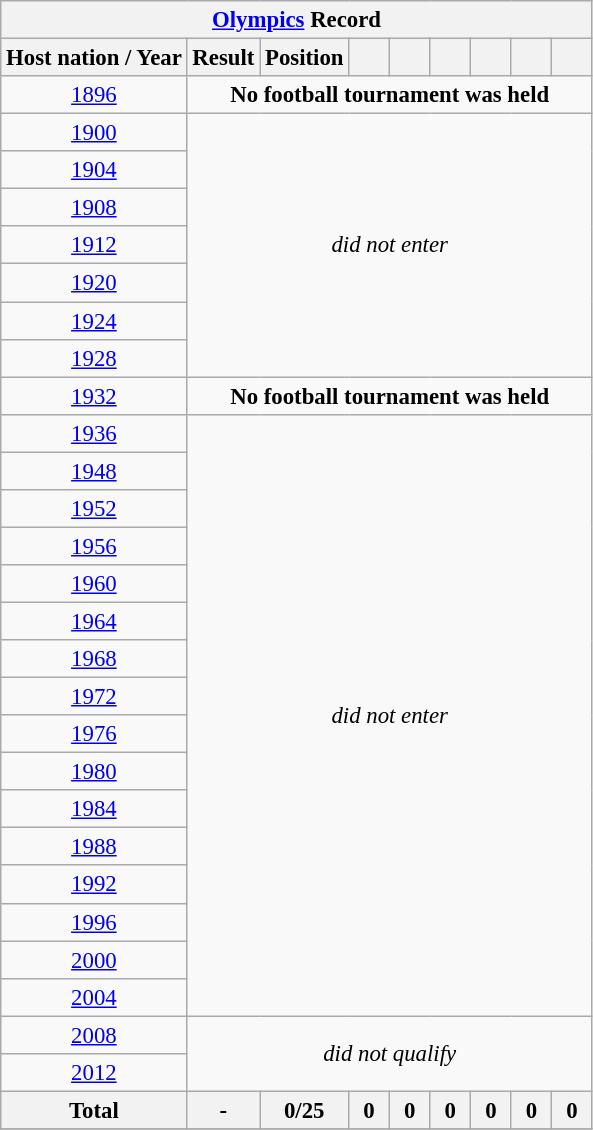<table class="wikitable" style="text-align: center;font-size:95%;">
<tr>
<th colspan=9><a href='#'>Olympics</a> Record</th>
</tr>
<tr>
<th>Host nation / Year</th>
<th>Result</th>
<th>Position</th>
<th width=20></th>
<th width=20></th>
<th width=20></th>
<th width=20></th>
<th width=20></th>
<th width=20></th>
</tr>
<tr>
<td> <a href='#'>1896</a></td>
<td colspan="8"><strong>No football tournament was held</strong></td>
</tr>
<tr>
<td> <a href='#'>1900</a></td>
<td colspan="8" rowspan="7"><em>did not enter</em></td>
</tr>
<tr>
<td> <a href='#'>1904</a></td>
</tr>
<tr>
<td> <a href='#'>1908</a></td>
</tr>
<tr>
<td> <a href='#'>1912</a></td>
</tr>
<tr>
<td> <a href='#'>1920</a></td>
</tr>
<tr>
<td> <a href='#'>1924</a></td>
</tr>
<tr>
<td> <a href='#'>1928</a></td>
</tr>
<tr>
<td> <a href='#'>1932</a></td>
<td colspan="8"><strong>No football tournament was held</strong></td>
</tr>
<tr>
<td> <a href='#'>1936</a></td>
<td colspan="8" rowspan="16"><em>did not enter</em></td>
</tr>
<tr>
<td> <a href='#'>1948</a></td>
</tr>
<tr>
<td> <a href='#'>1952</a></td>
</tr>
<tr>
<td> <a href='#'>1956</a></td>
</tr>
<tr>
<td> <a href='#'>1960</a></td>
</tr>
<tr>
<td> <a href='#'>1964</a></td>
</tr>
<tr>
<td> <a href='#'>1968</a></td>
</tr>
<tr>
<td> <a href='#'>1972</a></td>
</tr>
<tr>
<td> <a href='#'>1976</a></td>
</tr>
<tr>
<td> <a href='#'>1980</a></td>
</tr>
<tr>
<td> <a href='#'>1984</a></td>
</tr>
<tr>
<td> <a href='#'>1988</a></td>
</tr>
<tr>
<td> <a href='#'>1992</a></td>
</tr>
<tr>
<td> <a href='#'>1996</a></td>
</tr>
<tr>
<td> <a href='#'>2000</a></td>
</tr>
<tr>
<td> <a href='#'>2004</a></td>
</tr>
<tr>
<td> <a href='#'>2008</a></td>
<td colspan="8" rowspan="2"><em>did not qualify</em></td>
</tr>
<tr>
<td> <a href='#'>2012</a></td>
</tr>
<tr>
<th><strong>Total</strong></th>
<th>-</th>
<th>0/25</th>
<th>0</th>
<th>0</th>
<th>0</th>
<th>0</th>
<th>0</th>
<th>0</th>
</tr>
<tr>
</tr>
</table>
